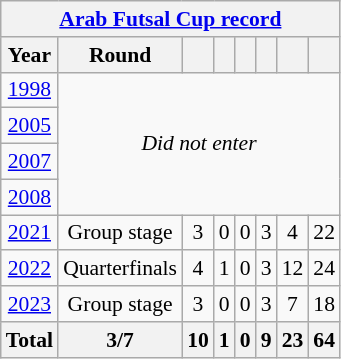<table class="wikitable" style="text-align: center;font-size:90%;">
<tr>
<th colspan=9><a href='#'>Arab Futsal Cup record</a></th>
</tr>
<tr>
<th>Year</th>
<th>Round</th>
<th></th>
<th></th>
<th></th>
<th></th>
<th></th>
<th></th>
</tr>
<tr>
<td> <a href='#'>1998</a></td>
<td colspan=8 rowspan=4><em>Did not enter</em></td>
</tr>
<tr>
<td> <a href='#'>2005</a></td>
</tr>
<tr>
<td> <a href='#'>2007</a></td>
</tr>
<tr>
<td> <a href='#'>2008</a></td>
</tr>
<tr>
<td> <a href='#'>2021</a></td>
<td>Group stage</td>
<td>3</td>
<td>0</td>
<td>0</td>
<td>3</td>
<td>4</td>
<td>22</td>
</tr>
<tr>
<td> <a href='#'>2022</a></td>
<td>Quarterfinals</td>
<td>4</td>
<td>1</td>
<td>0</td>
<td>3</td>
<td>12</td>
<td>24</td>
</tr>
<tr>
<td> <a href='#'>2023</a></td>
<td>Group stage</td>
<td>3</td>
<td>0</td>
<td>0</td>
<td>3</td>
<td>7</td>
<td>18</td>
</tr>
<tr>
<th>Total</th>
<th>3/7</th>
<th>10</th>
<th>1</th>
<th>0</th>
<th>9</th>
<th>23</th>
<th>64</th>
</tr>
</table>
